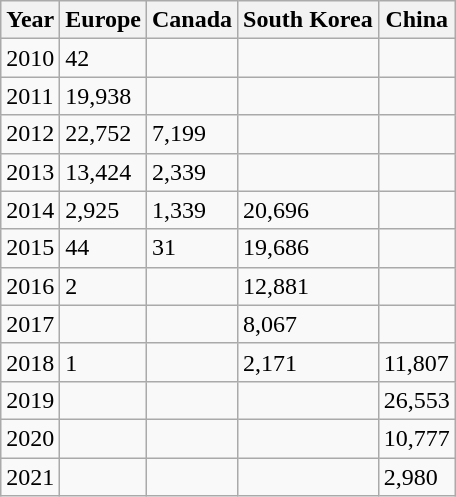<table class="wikitable">
<tr>
<th>Year</th>
<th>Europe</th>
<th>Canada</th>
<th>South Korea</th>
<th>China</th>
</tr>
<tr>
<td>2010</td>
<td>42</td>
<td></td>
<td></td>
<td></td>
</tr>
<tr>
<td>2011</td>
<td>19,938</td>
<td></td>
<td></td>
<td></td>
</tr>
<tr>
<td>2012</td>
<td>22,752</td>
<td>7,199</td>
<td></td>
<td></td>
</tr>
<tr>
<td>2013</td>
<td>13,424</td>
<td>2,339</td>
<td></td>
<td></td>
</tr>
<tr>
<td>2014</td>
<td>2,925</td>
<td>1,339</td>
<td>20,696</td>
<td></td>
</tr>
<tr>
<td>2015</td>
<td>44</td>
<td>31</td>
<td>19,686</td>
<td></td>
</tr>
<tr>
<td>2016</td>
<td>2</td>
<td></td>
<td>12,881</td>
<td></td>
</tr>
<tr>
<td>2017</td>
<td></td>
<td></td>
<td>8,067</td>
<td></td>
</tr>
<tr>
<td>2018</td>
<td>1</td>
<td></td>
<td>2,171</td>
<td>11,807</td>
</tr>
<tr>
<td>2019</td>
<td></td>
<td></td>
<td></td>
<td>26,553</td>
</tr>
<tr>
<td>2020</td>
<td></td>
<td></td>
<td></td>
<td>10,777</td>
</tr>
<tr>
<td>2021</td>
<td></td>
<td></td>
<td></td>
<td>2,980</td>
</tr>
</table>
